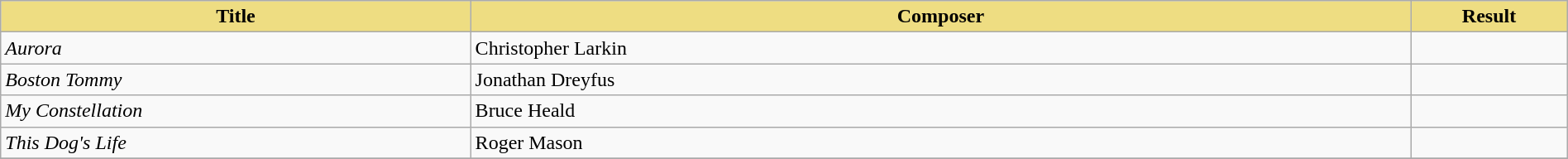<table class="wikitable" width=100%>
<tr>
<th style="width:30%;background:#EEDD82;">Title</th>
<th style="width:60%;background:#EEDD82;">Composer</th>
<th style="width:10%;background:#EEDD82;">Result<br></th>
</tr>
<tr>
<td><em>Aurora</em></td>
<td>Christopher Larkin</td>
<td></td>
</tr>
<tr>
<td><em>Boston Tommy</em></td>
<td>Jonathan Dreyfus</td>
<td></td>
</tr>
<tr>
<td><em>My Constellation</em></td>
<td>Bruce Heald</td>
<td></td>
</tr>
<tr>
<td><em>This Dog's Life</em></td>
<td>Roger Mason</td>
<td></td>
</tr>
<tr>
</tr>
</table>
